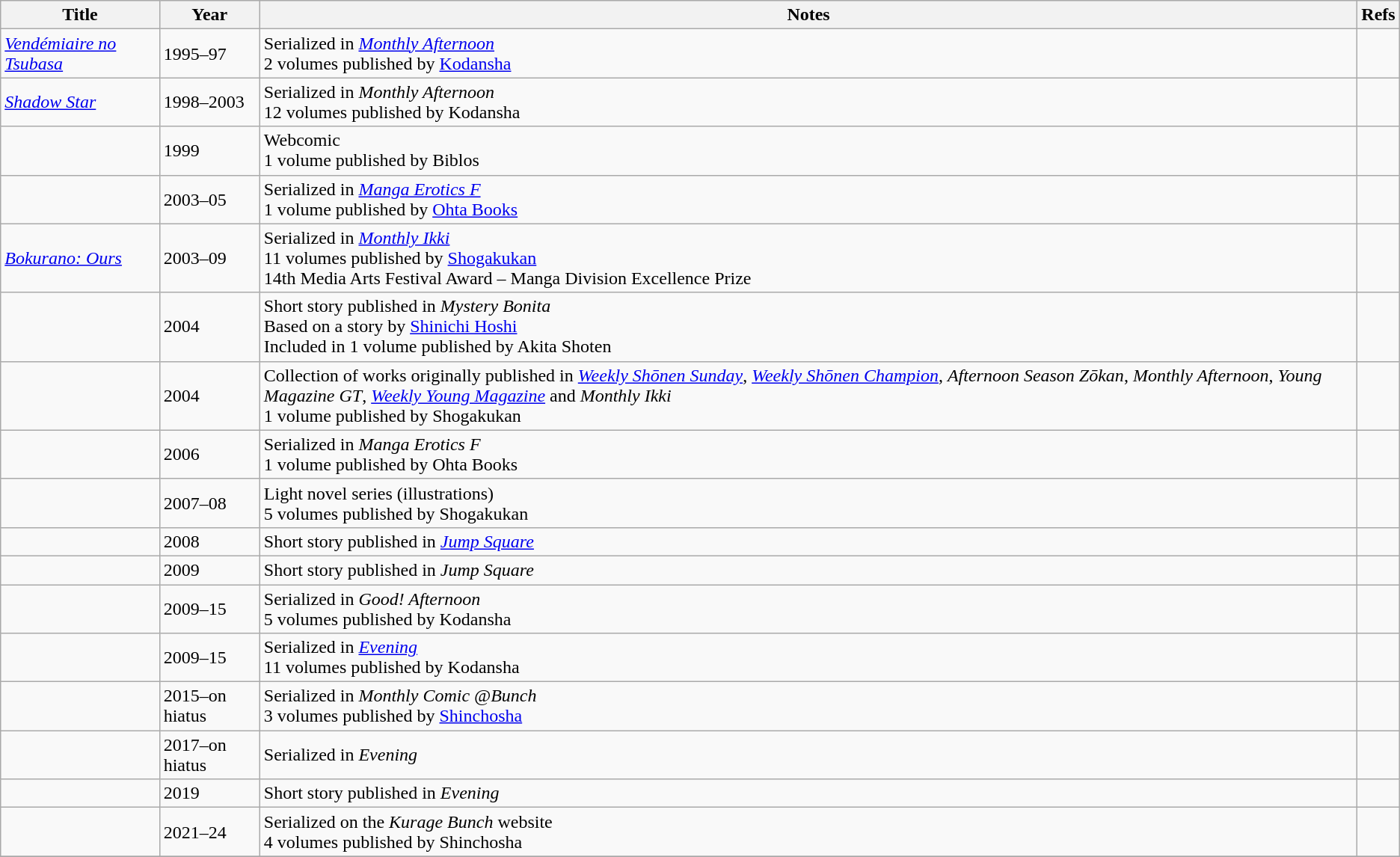<table class="wikitable sortable">
<tr>
<th>Title</th>
<th>Year</th>
<th>Notes</th>
<th>Refs</th>
</tr>
<tr>
<td><em><a href='#'>Vendémiaire no Tsubasa</a></em></td>
<td>1995–97 </td>
<td>Serialized in <em><a href='#'>Monthly Afternoon</a></em><br>2 volumes published by <a href='#'>Kodansha</a></td>
<td></td>
</tr>
<tr>
<td><em><a href='#'>Shadow Star</a></em></td>
<td>1998–2003</td>
<td>Serialized in <em>Monthly Afternoon</em><br>12 volumes published by Kodansha</td>
<td></td>
</tr>
<tr>
<td></td>
<td>1999</td>
<td>Webcomic<br>1 volume published by Biblos</td>
<td></td>
</tr>
<tr>
<td></td>
<td>2003–05</td>
<td>Serialized in <em><a href='#'>Manga Erotics F</a></em><br>1 volume published by <a href='#'>Ohta Books</a></td>
<td></td>
</tr>
<tr>
<td><em><a href='#'>Bokurano: Ours</a></em></td>
<td>2003–09</td>
<td>Serialized in <em><a href='#'>Monthly Ikki</a></em><br>11 volumes published by <a href='#'>Shogakukan</a><br>14th Media Arts Festival Award – Manga Division Excellence Prize</td>
<td></td>
</tr>
<tr>
<td></td>
<td>2004</td>
<td>Short story published in <em>Mystery Bonita</em><br>Based on a story by <a href='#'>Shinichi Hoshi</a><br>Included in 1 volume published by Akita Shoten</td>
<td></td>
</tr>
<tr>
<td></td>
<td>2004</td>
<td>Collection of works originally published in <em><a href='#'>Weekly Shōnen Sunday</a></em>, <em><a href='#'>Weekly Shōnen Champion</a></em>, <em>Afternoon Season Zōkan</em>, <em>Monthly Afternoon</em>, <em>Young Magazine GT</em>, <em><a href='#'>Weekly Young Magazine</a></em> and <em>Monthly Ikki</em><br>1 volume published by Shogakukan</td>
<td></td>
</tr>
<tr>
<td></td>
<td>2006</td>
<td>Serialized in <em>Manga Erotics F</em><br>1 volume published by Ohta Books</td>
<td></td>
</tr>
<tr>
<td></td>
<td>2007–08</td>
<td>Light novel series (illustrations)<br>5 volumes published by Shogakukan</td>
<td></td>
</tr>
<tr>
<td></td>
<td>2008</td>
<td>Short story published in <em><a href='#'>Jump Square</a></em></td>
<td></td>
</tr>
<tr>
<td></td>
<td>2009</td>
<td>Short story published in <em>Jump Square</em></td>
<td></td>
</tr>
<tr>
<td></td>
<td>2009–15</td>
<td>Serialized in <em>Good! Afternoon</em><br>5 volumes published by Kodansha</td>
<td></td>
</tr>
<tr>
<td></td>
<td>2009–15</td>
<td>Serialized in <em><a href='#'>Evening</a></em><br>11 volumes published by Kodansha</td>
<td></td>
</tr>
<tr>
<td></td>
<td>2015–on hiatus</td>
<td>Serialized in <em>Monthly Comic @Bunch</em><br>3 volumes published by <a href='#'>Shinchosha</a></td>
<td></td>
</tr>
<tr>
<td></td>
<td>2017–on hiatus</td>
<td>Serialized in <em>Evening</em></td>
<td></td>
</tr>
<tr>
<td></td>
<td>2019</td>
<td>Short story published in <em>Evening</em></td>
<td></td>
</tr>
<tr>
<td></td>
<td>2021–24</td>
<td>Serialized on the <em>Kurage Bunch</em> website<br>4 volumes published by Shinchosha</td>
<td></td>
</tr>
<tr>
</tr>
</table>
